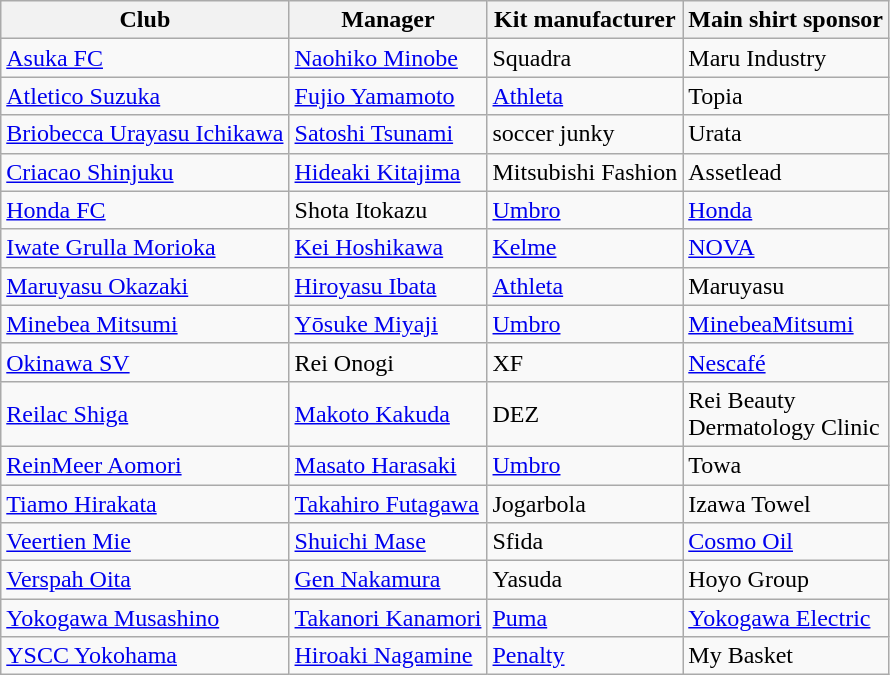<table class="wikitable sortable">
<tr>
<th>Club</th>
<th>Manager</th>
<th>Kit manufacturer</th>
<th>Main shirt sponsor</th>
</tr>
<tr>
<td><a href='#'>Asuka FC</a></td>
<td> <a href='#'>Naohiko Minobe</a></td>
<td> Squadra</td>
<td>Maru Industry</td>
</tr>
<tr>
<td><a href='#'>Atletico Suzuka</a></td>
<td> <a href='#'>Fujio Yamamoto</a></td>
<td> <a href='#'>Athleta</a></td>
<td>Topia</td>
</tr>
<tr>
<td><a href='#'>Briobecca Urayasu Ichikawa</a></td>
<td> <a href='#'>Satoshi Tsunami</a></td>
<td> soccer junky</td>
<td>Urata</td>
</tr>
<tr>
<td><a href='#'>Criacao Shinjuku</a></td>
<td> <a href='#'>Hideaki Kitajima</a></td>
<td> Mitsubishi Fashion</td>
<td>Assetlead</td>
</tr>
<tr>
<td><a href='#'>Honda FC</a></td>
<td> Shota Itokazu</td>
<td> <a href='#'>Umbro</a></td>
<td><a href='#'>Honda</a></td>
</tr>
<tr>
<td><a href='#'>Iwate Grulla Morioka</a></td>
<td> <a href='#'>Kei Hoshikawa</a></td>
<td> <a href='#'>Kelme</a></td>
<td><a href='#'>NOVA</a></td>
</tr>
<tr>
<td><a href='#'>Maruyasu Okazaki</a></td>
<td> <a href='#'>Hiroyasu Ibata</a></td>
<td> <a href='#'>Athleta</a></td>
<td>Maruyasu</td>
</tr>
<tr>
<td><a href='#'>Minebea Mitsumi</a></td>
<td> <a href='#'>Yōsuke Miyaji</a></td>
<td> <a href='#'>Umbro</a></td>
<td><a href='#'>MinebeaMitsumi</a></td>
</tr>
<tr>
<td><a href='#'>Okinawa SV</a></td>
<td> Rei Onogi</td>
<td> XF</td>
<td><a href='#'>Nescafé</a></td>
</tr>
<tr>
<td><a href='#'>Reilac Shiga</a></td>
<td> <a href='#'>Makoto Kakuda</a></td>
<td> DEZ</td>
<td>Rei Beauty<br>Dermatology Clinic</td>
</tr>
<tr>
<td><a href='#'>ReinMeer Aomori</a></td>
<td> <a href='#'>Masato Harasaki</a></td>
<td> <a href='#'>Umbro</a></td>
<td>Towa</td>
</tr>
<tr>
<td><a href='#'>Tiamo Hirakata</a></td>
<td> <a href='#'>Takahiro Futagawa</a></td>
<td> Jogarbola</td>
<td>Izawa Towel</td>
</tr>
<tr>
<td><a href='#'>Veertien Mie</a></td>
<td> <a href='#'>Shuichi Mase</a></td>
<td> Sfida</td>
<td><a href='#'>Cosmo Oil</a></td>
</tr>
<tr>
<td><a href='#'>Verspah Oita</a></td>
<td> <a href='#'>Gen Nakamura</a></td>
<td> Yasuda</td>
<td>Hoyo Group</td>
</tr>
<tr>
<td><a href='#'>Yokogawa Musashino</a></td>
<td> <a href='#'>Takanori Kanamori</a></td>
<td> <a href='#'>Puma</a></td>
<td><a href='#'>Yokogawa Electric</a></td>
</tr>
<tr>
<td><a href='#'>YSCC Yokohama</a></td>
<td> <a href='#'>Hiroaki Nagamine</a></td>
<td> <a href='#'>Penalty</a></td>
<td>My Basket</td>
</tr>
</table>
